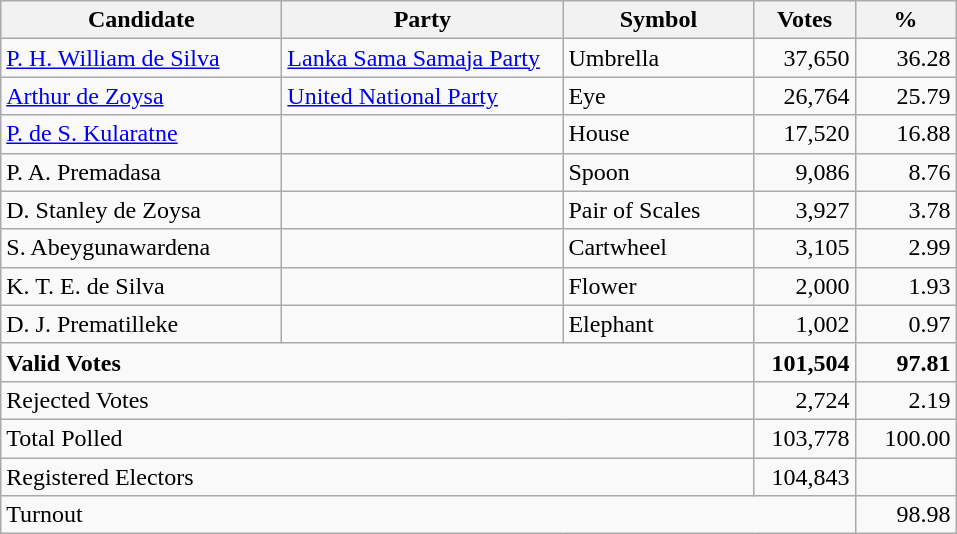<table class="wikitable" border="1" style="text-align:right;">
<tr>
<th align=left width="180">Candidate</th>
<th align=left width="180">Party</th>
<th align=left width="120">Symbol</th>
<th align=left width="60">Votes</th>
<th align=left width="60">%</th>
</tr>
<tr>
<td align=left><a href='#'>P. H. William de Silva</a></td>
<td align=left><a href='#'>Lanka Sama Samaja Party</a></td>
<td align=left>Umbrella</td>
<td align=right>37,650</td>
<td align=right>36.28</td>
</tr>
<tr>
<td align=left><a href='#'>Arthur de Zoysa</a></td>
<td align=left><a href='#'>United National Party</a></td>
<td align=left>Eye</td>
<td align=right>26,764</td>
<td align=right>25.79</td>
</tr>
<tr>
<td align=left><a href='#'>P. de S. Kularatne</a></td>
<td></td>
<td align=left>House</td>
<td align=right>17,520</td>
<td align=right>16.88</td>
</tr>
<tr>
<td align=left>P. A. Premadasa</td>
<td></td>
<td align=left>Spoon</td>
<td align=right>9,086</td>
<td align=right>8.76</td>
</tr>
<tr>
<td align=left>D. Stanley de Zoysa</td>
<td></td>
<td align=left>Pair of Scales</td>
<td align=right>3,927</td>
<td align=right>3.78</td>
</tr>
<tr>
<td align=left>S. Abeygunawardena</td>
<td></td>
<td align=left>Cartwheel</td>
<td align=right>3,105</td>
<td align=right>2.99</td>
</tr>
<tr>
<td align=left>K. T. E. de Silva</td>
<td></td>
<td align=left>Flower</td>
<td align=right>2,000</td>
<td align=right>1.93</td>
</tr>
<tr>
<td align=left>D. J. Prematilleke</td>
<td></td>
<td align=left>Elephant</td>
<td align=right>1,002</td>
<td align=right>0.97</td>
</tr>
<tr>
<td align=left colspan=3><strong>Valid Votes</strong></td>
<td align=right><strong>101,504</strong></td>
<td align=right><strong>97.81</strong></td>
</tr>
<tr>
<td align=left colspan=3>Rejected Votes</td>
<td align=right>2,724</td>
<td align=right>2.19</td>
</tr>
<tr>
<td align=left colspan=3>Total Polled</td>
<td align=right>103,778</td>
<td align=right>100.00</td>
</tr>
<tr>
<td align=left colspan=3>Registered Electors</td>
<td align=right>104,843</td>
<td></td>
</tr>
<tr>
<td align=left colspan=4>Turnout</td>
<td align=right>98.98</td>
</tr>
</table>
